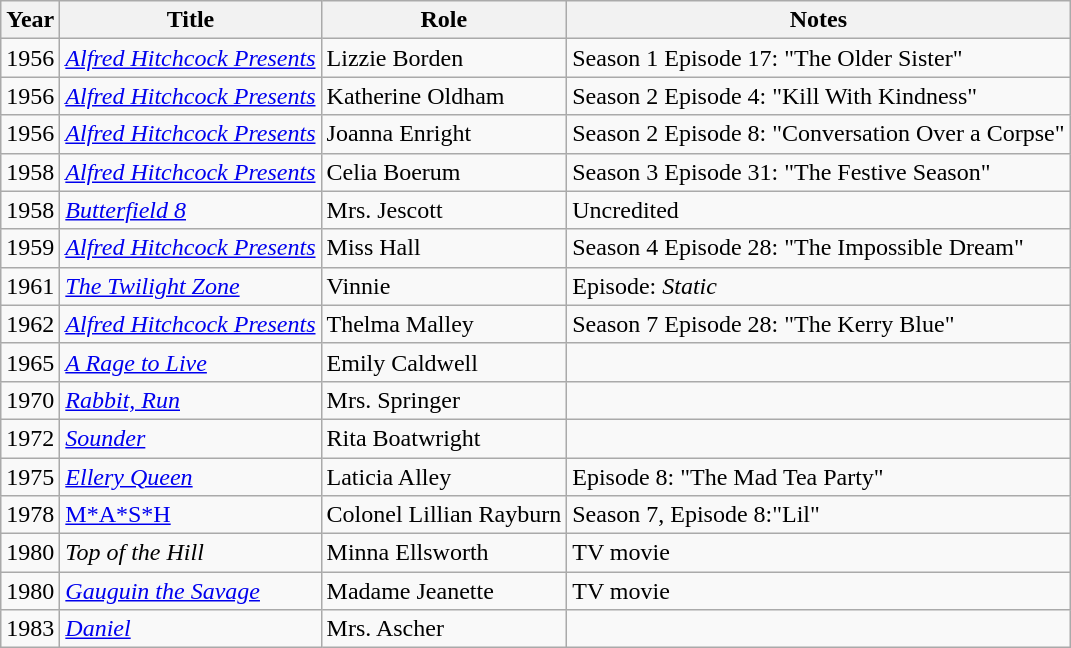<table class="wikitable">
<tr>
<th>Year</th>
<th>Title</th>
<th>Role</th>
<th>Notes</th>
</tr>
<tr>
<td>1956</td>
<td><em><a href='#'>Alfred Hitchcock Presents</a></em></td>
<td>Lizzie Borden</td>
<td>Season 1 Episode 17: "The Older Sister"</td>
</tr>
<tr>
<td>1956</td>
<td><em><a href='#'>Alfred Hitchcock Presents</a></em></td>
<td>Katherine Oldham</td>
<td>Season 2 Episode 4: "Kill With Kindness"</td>
</tr>
<tr>
<td>1956</td>
<td><em><a href='#'>Alfred Hitchcock Presents</a></em></td>
<td>Joanna Enright</td>
<td>Season 2 Episode 8: "Conversation Over a Corpse"</td>
</tr>
<tr>
<td>1958</td>
<td><em><a href='#'>Alfred Hitchcock Presents</a></em></td>
<td>Celia Boerum</td>
<td>Season 3 Episode 31: "The Festive Season"</td>
</tr>
<tr>
<td>1958</td>
<td><em><a href='#'>Butterfield 8</a></em></td>
<td>Mrs. Jescott</td>
<td>Uncredited</td>
</tr>
<tr>
<td>1959</td>
<td><em><a href='#'>Alfred Hitchcock Presents</a></em></td>
<td>Miss Hall</td>
<td>Season 4 Episode 28: "The Impossible Dream"</td>
</tr>
<tr>
<td>1961</td>
<td><em><a href='#'>The Twilight Zone</a></em></td>
<td>Vinnie</td>
<td>Episode: <em>Static</em></td>
</tr>
<tr>
<td>1962</td>
<td><em><a href='#'>Alfred Hitchcock Presents</a></em></td>
<td>Thelma Malley</td>
<td>Season 7 Episode 28: "The Kerry Blue"</td>
</tr>
<tr>
<td>1965</td>
<td><em><a href='#'>A Rage to Live</a></em></td>
<td>Emily Caldwell</td>
<td></td>
</tr>
<tr>
<td>1970</td>
<td><em><a href='#'>Rabbit, Run</a></em></td>
<td>Mrs. Springer</td>
<td></td>
</tr>
<tr>
<td>1972</td>
<td><em><a href='#'>Sounder</a></em></td>
<td>Rita Boatwright</td>
<td></td>
</tr>
<tr>
<td>1975</td>
<td><em><a href='#'>Ellery Queen</a></em></td>
<td>Laticia Alley</td>
<td>Episode 8: "The Mad Tea Party"</td>
</tr>
<tr>
<td>1978</td>
<td><a href='#'>M*A*S*H</a></td>
<td>Colonel Lillian Rayburn</td>
<td>Season 7, Episode 8:"Lil"</td>
</tr>
<tr>
<td>1980</td>
<td><em>Top of the Hill</em></td>
<td>Minna Ellsworth</td>
<td>TV movie</td>
</tr>
<tr>
<td>1980</td>
<td><em><a href='#'>Gauguin the Savage</a></em></td>
<td>Madame Jeanette</td>
<td>TV movie</td>
</tr>
<tr>
<td>1983</td>
<td><em><a href='#'>Daniel</a></em></td>
<td>Mrs. Ascher</td>
<td></td>
</tr>
</table>
